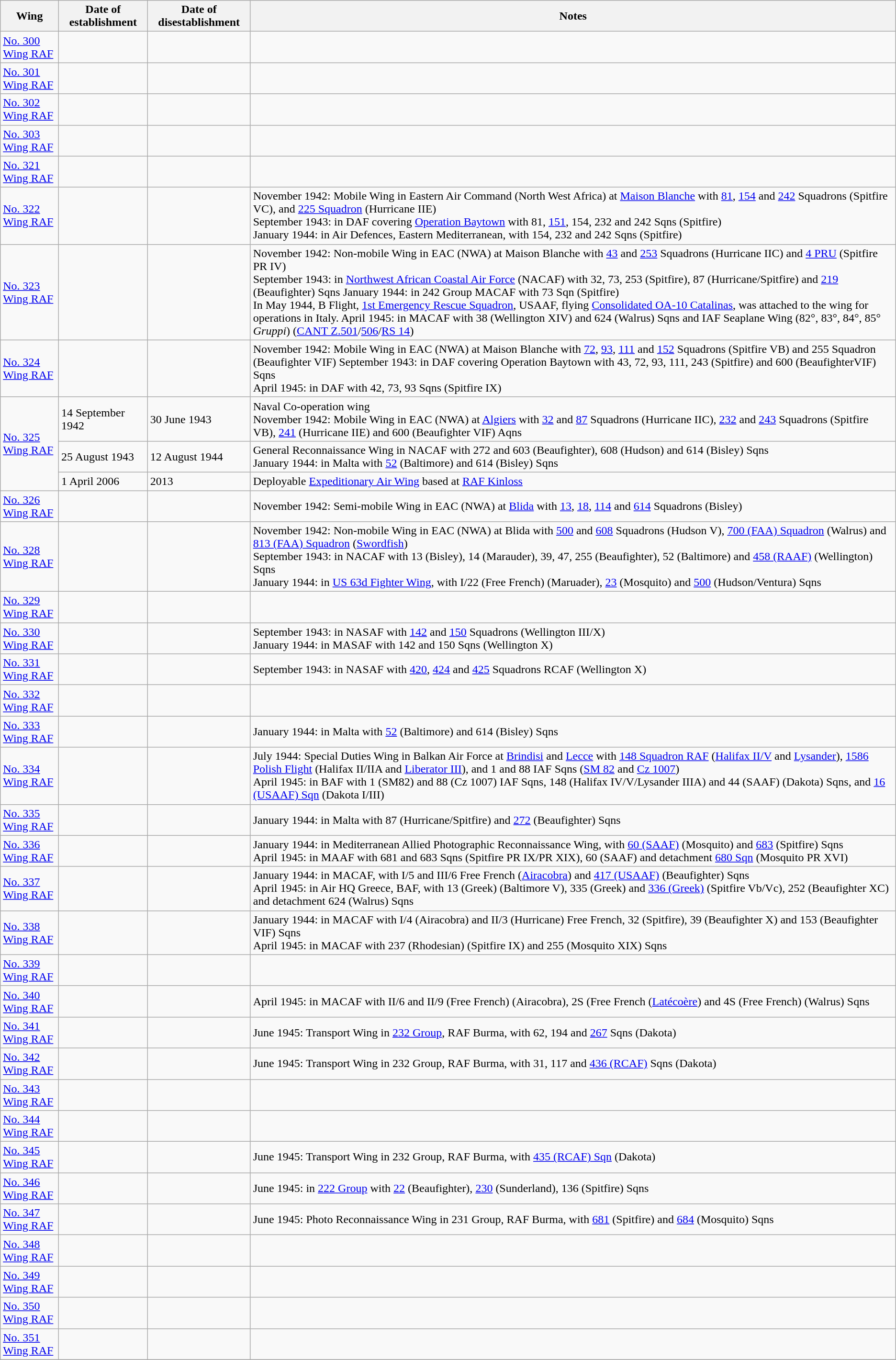<table class="wikitable">
<tr>
<th>Wing</th>
<th>Date of establishment</th>
<th>Date of disestablishment</th>
<th>Notes</th>
</tr>
<tr>
<td><a href='#'>No. 300 Wing RAF</a></td>
<td></td>
<td></td>
<td></td>
</tr>
<tr>
<td><a href='#'>No. 301 Wing RAF</a></td>
<td></td>
<td></td>
<td></td>
</tr>
<tr>
<td><a href='#'>No. 302 Wing RAF</a></td>
<td></td>
<td></td>
<td></td>
</tr>
<tr>
<td><a href='#'>No. 303 Wing RAF</a></td>
<td></td>
<td></td>
<td></td>
</tr>
<tr>
<td><a href='#'>No. 321 Wing RAF</a></td>
<td></td>
<td></td>
<td></td>
</tr>
<tr>
<td><a href='#'>No. 322 Wing RAF</a></td>
<td></td>
<td></td>
<td>November 1942: Mobile Wing in Eastern Air Command (North West Africa) at <a href='#'>Maison Blanche</a> with <a href='#'>81</a>, <a href='#'>154</a> and <a href='#'>242</a> Squadrons (Spitfire VC), and <a href='#'>225 Squadron</a> (Hurricane IIE)<br> September 1943: in DAF covering <a href='#'>Operation Baytown</a> with 81, <a href='#'>151</a>, 154, 232 and 242 Sqns (Spitfire)<br>January 1944: in Air Defences, Eastern Mediterranean, with 154, 232 and 242 Sqns (Spitfire)</td>
</tr>
<tr>
<td><a href='#'>No. 323 Wing RAF</a></td>
<td></td>
<td></td>
<td>November 1942: Non-mobile Wing in EAC (NWA) at Maison Blanche with <a href='#'>43</a> and <a href='#'>253</a> Squadrons (Hurricane IIC) and <a href='#'>4 PRU</a> (Spitfire PR IV)<br> September 1943: in <a href='#'>Northwest African Coastal Air Force</a> (NACAF) with 32, 73, 253 (Spitfire), 87 (Hurricane/Spitfire) and <a href='#'>219</a> (Beaufighter) Sqns January 1944: in 242 Group MACAF with 73 Sqn (Spitfire)<br>In May 1944, B Flight, <a href='#'>1st Emergency Rescue Squadron</a>, USAAF, flying <a href='#'>Consolidated OA-10 Catalinas</a>, was attached to the wing for operations in Italy. April 1945: in MACAF with 38 (Wellington XIV) and 624 (Walrus) Sqns and IAF Seaplane Wing (82°, 83°, 84°, 85° <em>Gruppi</em>) (<a href='#'>CANT Z.501</a>/<a href='#'>506</a>/<a href='#'>RS 14</a>)</td>
</tr>
<tr>
<td><a href='#'>No. 324 Wing RAF</a></td>
<td></td>
<td></td>
<td>November 1942: Mobile Wing in EAC (NWA) at Maison Blanche with <a href='#'>72</a>, <a href='#'>93</a>, <a href='#'>111</a> and <a href='#'>152</a> Squadrons (Spitfire VB) and 255 Squadron (Beaufighter VIF) September 1943: in DAF covering Operation Baytown with 43, 72, 93, 111, 243 (Spitfire) and 600 (BeaufighterVIF) Sqns<br>April 1945: in DAF with 42, 73, 93 Sqns (Spitfire IX)</td>
</tr>
<tr>
<td rowspan="3"><a href='#'>No. 325 Wing RAF</a></td>
<td>14 September 1942</td>
<td>30 June 1943</td>
<td>Naval Co-operation wing<br>November 1942: Mobile Wing in EAC (NWA) at <a href='#'>Algiers</a> with <a href='#'>32</a> and <a href='#'>87</a> Squadrons (Hurricane IIC), <a href='#'>232</a> and <a href='#'>243</a> Squadrons (Spitfire VB), <a href='#'>241</a> (Hurricane IIE) and 600 (Beaufighter VIF) Aqns</td>
</tr>
<tr>
<td>25 August 1943</td>
<td>12 August 1944</td>
<td>General Reconnaissance Wing in NACAF with 272 and 603 (Beaufighter), 608 (Hudson) and 614 (Bisley) Sqns<br>January 1944: in Malta with <a href='#'>52</a> (Baltimore) and 614 (Bisley) Sqns</td>
</tr>
<tr>
<td>1 April 2006</td>
<td>2013</td>
<td>Deployable <a href='#'>Expeditionary Air Wing</a> based at <a href='#'>RAF Kinloss</a></td>
</tr>
<tr>
<td><a href='#'>No. 326 Wing RAF</a></td>
<td></td>
<td></td>
<td>November 1942: Semi-mobile Wing in EAC (NWA) at <a href='#'>Blida</a> with <a href='#'>13</a>, <a href='#'>18</a>, <a href='#'>114</a> and <a href='#'>614</a> Squadrons (Bisley)</td>
</tr>
<tr>
<td><a href='#'>No. 328 Wing RAF</a></td>
<td></td>
<td></td>
<td>November 1942: Non-mobile Wing in EAC (NWA) at Blida with <a href='#'>500</a> and <a href='#'>608</a> Squadrons (Hudson V), <a href='#'>700 (FAA) Squadron</a> (Walrus) and <a href='#'>813 (FAA) Squadron</a> (<a href='#'>Swordfish</a>)<br>September 1943: in NACAF with 13 (Bisley), 14 (Marauder), 39, 47, 255 (Beaufighter), 52 (Baltimore) and <a href='#'>458 (RAAF)</a> (Wellington) Sqns<br>January 1944: in <a href='#'>US 63d Fighter Wing</a>, with I/22 (Free French) (Maruader), <a href='#'>23</a> (Mosquito) and <a href='#'>500</a> (Hudson/Ventura) Sqns</td>
</tr>
<tr>
<td><a href='#'>No. 329 Wing RAF</a></td>
<td></td>
<td></td>
<td></td>
</tr>
<tr>
<td><a href='#'>No. 330 Wing RAF</a></td>
<td></td>
<td></td>
<td>September 1943: in NASAF with <a href='#'>142</a> and <a href='#'>150</a> Squadrons (Wellington III/X)<br>January 1944: in MASAF with 142 and 150 Sqns (Wellington X)</td>
</tr>
<tr>
<td><a href='#'>No. 331 Wing RAF</a></td>
<td></td>
<td></td>
<td>September 1943: in NASAF with <a href='#'>420</a>, <a href='#'>424</a> and <a href='#'>425</a> Squadrons RCAF (Wellington X)</td>
</tr>
<tr>
<td><a href='#'>No. 332 Wing RAF</a></td>
<td></td>
<td></td>
<td></td>
</tr>
<tr>
<td><a href='#'>No. 333 Wing RAF</a></td>
<td></td>
<td></td>
<td>January 1944: in Malta with <a href='#'>52</a> (Baltimore) and 614 (Bisley) Sqns</td>
</tr>
<tr>
<td><a href='#'>No. 334 Wing RAF</a></td>
<td></td>
<td></td>
<td>July 1944: Special Duties Wing in Balkan Air Force at <a href='#'>Brindisi</a> and <a href='#'>Lecce</a> with <a href='#'>148 Squadron RAF</a> (<a href='#'>Halifax II/V</a> and <a href='#'>Lysander</a>), <a href='#'>1586 Polish Flight</a> (Halifax II/IIA and <a href='#'>Liberator III</a>), and 1 and 88 IAF Sqns (<a href='#'>SM 82</a> and <a href='#'>Cz 1007</a>)<br>April 1945: in BAF with 1 (SM82) and 88 (Cz 1007)  IAF Sqns, 148 (Halifax IV/V/Lysander IIIA) and 44 (SAAF) (Dakota) Sqns, and <a href='#'>16 (USAAF) Sqn</a> (Dakota I/III)</td>
</tr>
<tr>
<td><a href='#'>No. 335 Wing RAF</a></td>
<td></td>
<td></td>
<td>January 1944: in Malta with 87 (Hurricane/Spitfire) and <a href='#'>272</a>  (Beaufighter) Sqns</td>
</tr>
<tr>
<td><a href='#'>No. 336 Wing RAF</a></td>
<td></td>
<td></td>
<td>January 1944: in Mediterranean Allied Photographic Reconnaissance Wing, with <a href='#'>60 (SAAF)</a> (Mosquito) and <a href='#'>683</a> (Spitfire) Sqns<br>April 1945: in MAAF with 681 and 683 Sqns (Spitfire PR IX/PR XIX), 60 (SAAF) and detachment <a href='#'>680 Sqn</a> (Mosquito PR XVI)</td>
</tr>
<tr>
<td><a href='#'>No. 337 Wing RAF</a></td>
<td></td>
<td></td>
<td>January 1944: in MACAF, with I/5 and III/6 Free French (<a href='#'>Airacobra</a>) and <a href='#'>417 (USAAF)</a> (Beaufighter) Sqns<br>April 1945: in Air HQ Greece, BAF, with 13 (Greek) (Baltimore V), 335 (Greek) and <a href='#'>336 (Greek)</a> (Spitfire Vb/Vc), 252 (Beaufighter XC) and detachment 624 (Walrus)  Sqns</td>
</tr>
<tr>
<td><a href='#'>No. 338 Wing RAF</a></td>
<td></td>
<td></td>
<td>January 1944: in MACAF with I/4 (Airacobra) and II/3 (Hurricane) Free French, 32 (Spitfire), 39 (Beaufighter X) and 153 (Beaufighter VIF) Sqns<br>April 1945: in MACAF with 237 (Rhodesian) (Spitfire IX) and 255 (Mosquito XIX) Sqns</td>
</tr>
<tr>
<td><a href='#'>No. 339 Wing RAF</a></td>
<td></td>
<td></td>
<td></td>
</tr>
<tr>
<td><a href='#'>No. 340 Wing RAF</a></td>
<td></td>
<td></td>
<td>April 1945: in MACAF with II/6 and II/9 (Free French) (Airacobra), 2S (Free French (<a href='#'>Latécoère</a>) and 4S (Free French) (Walrus) Sqns</td>
</tr>
<tr>
<td><a href='#'>No. 341 Wing RAF</a></td>
<td></td>
<td></td>
<td>June 1945: Transport Wing in <a href='#'>232 Group</a>, RAF Burma, with 62, 194 and <a href='#'>267</a> Sqns (Dakota)</td>
</tr>
<tr>
<td><a href='#'>No. 342 Wing RAF</a></td>
<td></td>
<td></td>
<td>June 1945: Transport Wing in 232 Group, RAF Burma, with 31, 117 and <a href='#'>436 (RCAF)</a> Sqns (Dakota)</td>
</tr>
<tr>
<td><a href='#'>No. 343 Wing RAF</a></td>
<td></td>
<td></td>
<td></td>
</tr>
<tr>
<td><a href='#'>No. 344 Wing RAF</a></td>
<td></td>
<td></td>
<td></td>
</tr>
<tr>
<td><a href='#'>No. 345 Wing RAF</a></td>
<td></td>
<td></td>
<td>June 1945: Transport Wing in 232 Group, RAF Burma, with <a href='#'>435 (RCAF) Sqn</a> (Dakota)</td>
</tr>
<tr>
<td><a href='#'>No. 346 Wing RAF</a></td>
<td></td>
<td></td>
<td>June 1945: in <a href='#'>222 Group</a> with <a href='#'>22</a> (Beaufighter), <a href='#'>230</a> (Sunderland), 136 (Spitfire) Sqns</td>
</tr>
<tr>
<td><a href='#'>No. 347 Wing RAF</a></td>
<td></td>
<td></td>
<td>June 1945: Photo Reconnaissance Wing in 231 Group, RAF Burma, with <a href='#'>681</a> (Spitfire) and <a href='#'>684</a> (Mosquito) Sqns</td>
</tr>
<tr>
<td><a href='#'>No. 348 Wing RAF</a></td>
<td></td>
<td></td>
<td></td>
</tr>
<tr>
<td><a href='#'>No. 349 Wing RAF</a></td>
<td></td>
<td></td>
<td></td>
</tr>
<tr>
<td><a href='#'>No. 350 Wing RAF</a></td>
<td></td>
<td></td>
<td></td>
</tr>
<tr>
<td><a href='#'>No. 351 Wing RAF</a></td>
<td></td>
<td></td>
<td></td>
</tr>
<tr>
</tr>
</table>
